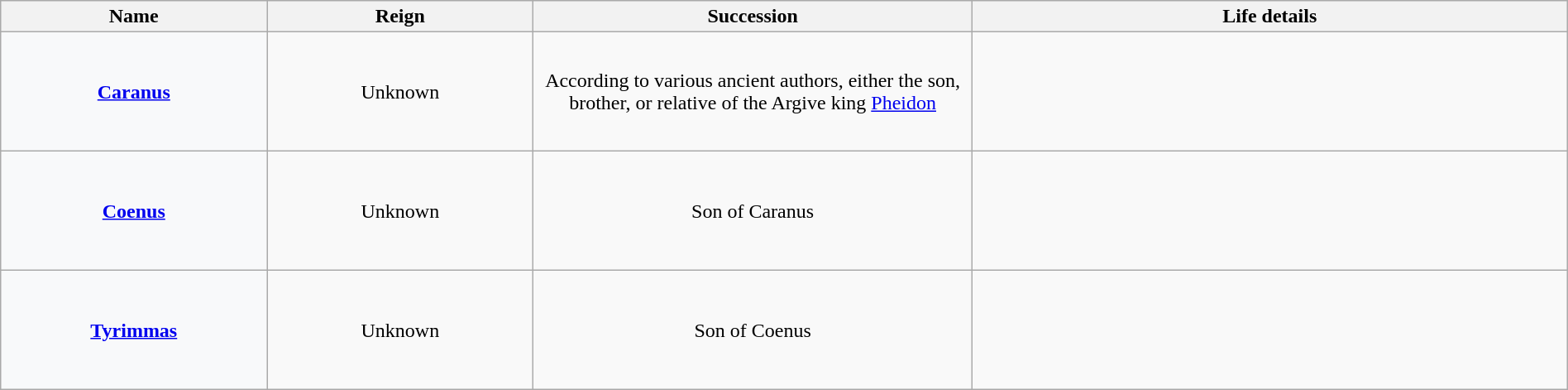<table class="wikitable plainrowheaders" style="text-align:center; width:100%;">
<tr>
<th width="17%" !scope="col">Name</th>
<th scope="col" width="17%">Reign</th>
<th scope="col" width="28%">Succession</th>
<th scope="col" width="38%">Life details</th>
</tr>
<tr style=height:6em>
<th scope=row style="text-align:center; background:#F8F9FA;"><strong><a href='#'>Caranus</a></strong></th>
<td>Unknown</td>
<td>According to various ancient authors, either the son, brother, or relative of the Argive king <a href='#'>Pheidon</a></td>
<td></td>
</tr>
<tr style=height:6em>
<th scope=row style="text-align:center; background:#F8F9FA;"><strong><a href='#'>Coenus</a></strong></th>
<td>Unknown</td>
<td>Son of Caranus</td>
<td></td>
</tr>
<tr style=height:6em>
<th scope=row style="text-align:center; background:#F8F9FA;"><strong><a href='#'>Tyrimmas</a></strong></th>
<td>Unknown</td>
<td>Son of Coenus</td>
<td></td>
</tr>
</table>
